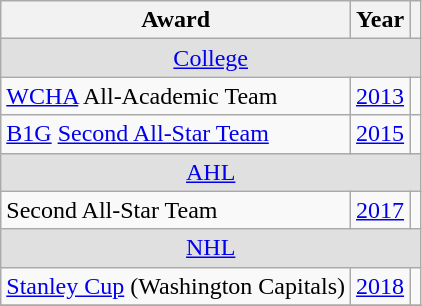<table class="wikitable">
<tr>
<th>Award</th>
<th>Year</th>
<th></th>
</tr>
<tr ALIGN="center" bgcolor="#e0e0e0">
<td colspan="3"><a href='#'>College</a></td>
</tr>
<tr>
<td><a href='#'>WCHA</a> All-Academic Team</td>
<td><a href='#'>2013</a></td>
<td></td>
</tr>
<tr>
<td><a href='#'>B1G</a> <a href='#'>Second All-Star Team</a></td>
<td><a href='#'>2015</a></td>
<td></td>
</tr>
<tr ALIGN="center" bgcolor="#e0e0e0">
<td colspan="3"><a href='#'>AHL</a></td>
</tr>
<tr>
<td>Second All-Star Team</td>
<td><a href='#'>2017</a></td>
<td></td>
</tr>
<tr ALIGN="center" bgcolor="#e0e0e0">
<td colspan="3"><a href='#'>NHL</a></td>
</tr>
<tr>
<td><a href='#'>Stanley Cup</a> (Washington Capitals)</td>
<td><a href='#'>2018</a></td>
<td></td>
</tr>
<tr>
</tr>
</table>
